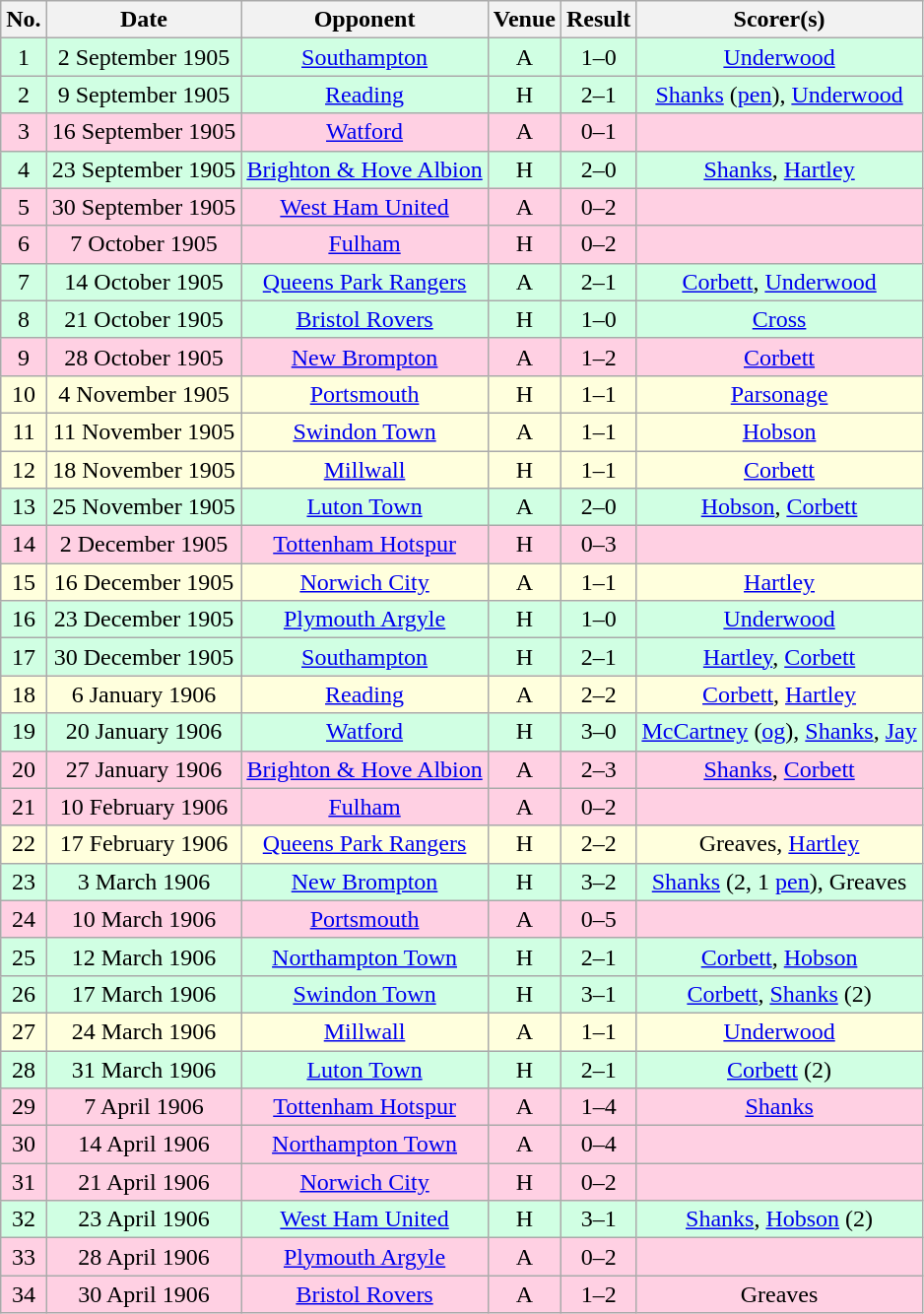<table class="wikitable sortable" style="text-align:center;">
<tr>
<th>No.</th>
<th>Date</th>
<th>Opponent</th>
<th>Venue</th>
<th>Result</th>
<th>Scorer(s)</th>
</tr>
<tr style="background:#d0ffe3;">
<td>1</td>
<td>2 September 1905</td>
<td><a href='#'>Southampton</a></td>
<td>A</td>
<td>1–0</td>
<td><a href='#'>Underwood</a></td>
</tr>
<tr style="background:#d0ffe3;">
<td>2</td>
<td>9 September 1905</td>
<td><a href='#'>Reading</a></td>
<td>H</td>
<td>2–1</td>
<td><a href='#'>Shanks</a> (<a href='#'>pen</a>), <a href='#'>Underwood</a></td>
</tr>
<tr style="background:#ffd0e3;">
<td>3</td>
<td>16 September 1905</td>
<td><a href='#'>Watford</a></td>
<td>A</td>
<td>0–1</td>
<td></td>
</tr>
<tr style="background:#d0ffe3;">
<td>4</td>
<td>23 September 1905</td>
<td><a href='#'>Brighton & Hove Albion</a></td>
<td>H</td>
<td>2–0</td>
<td><a href='#'>Shanks</a>, <a href='#'>Hartley</a></td>
</tr>
<tr style="background:#ffd0e3;">
<td>5</td>
<td>30 September 1905</td>
<td><a href='#'>West Ham United</a></td>
<td>A</td>
<td>0–2</td>
<td></td>
</tr>
<tr style="background:#ffd0e3;">
<td>6</td>
<td>7 October 1905</td>
<td><a href='#'>Fulham</a></td>
<td>H</td>
<td>0–2</td>
<td></td>
</tr>
<tr style="background:#d0ffe3;">
<td>7</td>
<td>14 October 1905</td>
<td><a href='#'>Queens Park Rangers</a></td>
<td>A</td>
<td>2–1</td>
<td><a href='#'>Corbett</a>, <a href='#'>Underwood</a></td>
</tr>
<tr style="background:#d0ffe3;">
<td>8</td>
<td>21 October 1905</td>
<td><a href='#'>Bristol Rovers</a></td>
<td>H</td>
<td>1–0</td>
<td><a href='#'>Cross</a></td>
</tr>
<tr style="background:#ffd0e3;">
<td>9</td>
<td>28 October 1905</td>
<td><a href='#'>New Brompton</a></td>
<td>A</td>
<td>1–2</td>
<td><a href='#'>Corbett</a></td>
</tr>
<tr style="background:#ffd;">
<td>10</td>
<td>4 November 1905</td>
<td><a href='#'>Portsmouth</a></td>
<td>H</td>
<td>1–1</td>
<td><a href='#'>Parsonage</a></td>
</tr>
<tr style="background:#ffd;">
<td>11</td>
<td>11 November 1905</td>
<td><a href='#'>Swindon Town</a></td>
<td>A</td>
<td>1–1</td>
<td><a href='#'>Hobson</a></td>
</tr>
<tr style="background:#ffd;">
<td>12</td>
<td>18 November 1905</td>
<td><a href='#'>Millwall</a></td>
<td>H</td>
<td>1–1</td>
<td><a href='#'>Corbett</a></td>
</tr>
<tr style="background:#d0ffe3;">
<td>13</td>
<td>25 November 1905</td>
<td><a href='#'>Luton Town</a></td>
<td>A</td>
<td>2–0</td>
<td><a href='#'>Hobson</a>, <a href='#'>Corbett</a></td>
</tr>
<tr style="background:#ffd0e3;">
<td>14</td>
<td>2 December 1905</td>
<td><a href='#'>Tottenham Hotspur</a></td>
<td>H</td>
<td>0–3</td>
<td></td>
</tr>
<tr style="background:#ffd;">
<td>15</td>
<td>16 December 1905</td>
<td><a href='#'>Norwich City</a></td>
<td>A</td>
<td>1–1</td>
<td><a href='#'>Hartley</a></td>
</tr>
<tr style="background:#d0ffe3;">
<td>16</td>
<td>23 December 1905</td>
<td><a href='#'>Plymouth Argyle</a></td>
<td>H</td>
<td>1–0</td>
<td><a href='#'>Underwood</a></td>
</tr>
<tr style="background:#d0ffe3;">
<td>17</td>
<td>30 December 1905</td>
<td><a href='#'>Southampton</a></td>
<td>H</td>
<td>2–1</td>
<td><a href='#'>Hartley</a>, <a href='#'>Corbett</a></td>
</tr>
<tr style="background:#ffd;">
<td>18</td>
<td>6 January 1906</td>
<td><a href='#'>Reading</a></td>
<td>A</td>
<td>2–2</td>
<td><a href='#'>Corbett</a>, <a href='#'>Hartley</a></td>
</tr>
<tr style="background:#d0ffe3;">
<td>19</td>
<td>20 January 1906</td>
<td><a href='#'>Watford</a></td>
<td>H</td>
<td>3–0</td>
<td><a href='#'>McCartney</a> (<a href='#'>og</a>), <a href='#'>Shanks</a>, <a href='#'>Jay</a></td>
</tr>
<tr style="background:#ffd0e3;">
<td>20</td>
<td>27 January 1906</td>
<td><a href='#'>Brighton & Hove Albion</a></td>
<td>A</td>
<td>2–3</td>
<td><a href='#'>Shanks</a>, <a href='#'>Corbett</a></td>
</tr>
<tr style="background:#ffd0e3;">
<td>21</td>
<td>10 February 1906</td>
<td><a href='#'>Fulham</a></td>
<td>A</td>
<td>0–2</td>
<td></td>
</tr>
<tr style="background:#ffd;">
<td>22</td>
<td>17 February 1906</td>
<td><a href='#'>Queens Park Rangers</a></td>
<td>H</td>
<td>2–2</td>
<td>Greaves, <a href='#'>Hartley</a></td>
</tr>
<tr style="background:#d0ffe3;">
<td>23</td>
<td>3 March 1906</td>
<td><a href='#'>New Brompton</a></td>
<td>H</td>
<td>3–2</td>
<td><a href='#'>Shanks</a> (2, 1 <a href='#'>pen</a>), Greaves</td>
</tr>
<tr style="background:#ffd0e3;">
<td>24</td>
<td>10 March 1906</td>
<td><a href='#'>Portsmouth</a></td>
<td>A</td>
<td>0–5</td>
<td></td>
</tr>
<tr style="background:#d0ffe3;">
<td>25</td>
<td>12 March 1906</td>
<td><a href='#'>Northampton Town</a></td>
<td>H</td>
<td>2–1</td>
<td><a href='#'>Corbett</a>, <a href='#'>Hobson</a></td>
</tr>
<tr style="background:#d0ffe3;">
<td>26</td>
<td>17 March 1906</td>
<td><a href='#'>Swindon Town</a></td>
<td>H</td>
<td>3–1</td>
<td><a href='#'>Corbett</a>, <a href='#'>Shanks</a> (2)</td>
</tr>
<tr style="background:#ffd;">
<td>27</td>
<td>24 March 1906</td>
<td><a href='#'>Millwall</a></td>
<td>A</td>
<td>1–1</td>
<td><a href='#'>Underwood</a></td>
</tr>
<tr style="background:#d0ffe3;">
<td>28</td>
<td>31 March 1906</td>
<td><a href='#'>Luton Town</a></td>
<td>H</td>
<td>2–1</td>
<td><a href='#'>Corbett</a> (2)</td>
</tr>
<tr style="background:#ffd0e3;">
<td>29</td>
<td>7 April 1906</td>
<td><a href='#'>Tottenham Hotspur</a></td>
<td>A</td>
<td>1–4</td>
<td><a href='#'>Shanks</a></td>
</tr>
<tr style="background:#ffd0e3;">
<td>30</td>
<td>14 April 1906</td>
<td><a href='#'>Northampton Town</a></td>
<td>A</td>
<td>0–4</td>
<td></td>
</tr>
<tr style="background:#ffd0e3;">
<td>31</td>
<td>21 April 1906</td>
<td><a href='#'>Norwich City</a></td>
<td>H</td>
<td>0–2</td>
<td></td>
</tr>
<tr style="background:#d0ffe3;">
<td>32</td>
<td>23 April 1906</td>
<td><a href='#'>West Ham United</a></td>
<td>H</td>
<td>3–1</td>
<td><a href='#'>Shanks</a>, <a href='#'>Hobson</a> (2)</td>
</tr>
<tr style="background:#ffd0e3;">
<td>33</td>
<td>28 April 1906</td>
<td><a href='#'>Plymouth Argyle</a></td>
<td>A</td>
<td>0–2</td>
<td></td>
</tr>
<tr style="background:#ffd0e3;">
<td>34</td>
<td>30 April 1906</td>
<td><a href='#'>Bristol Rovers</a></td>
<td>A</td>
<td>1–2</td>
<td>Greaves</td>
</tr>
</table>
